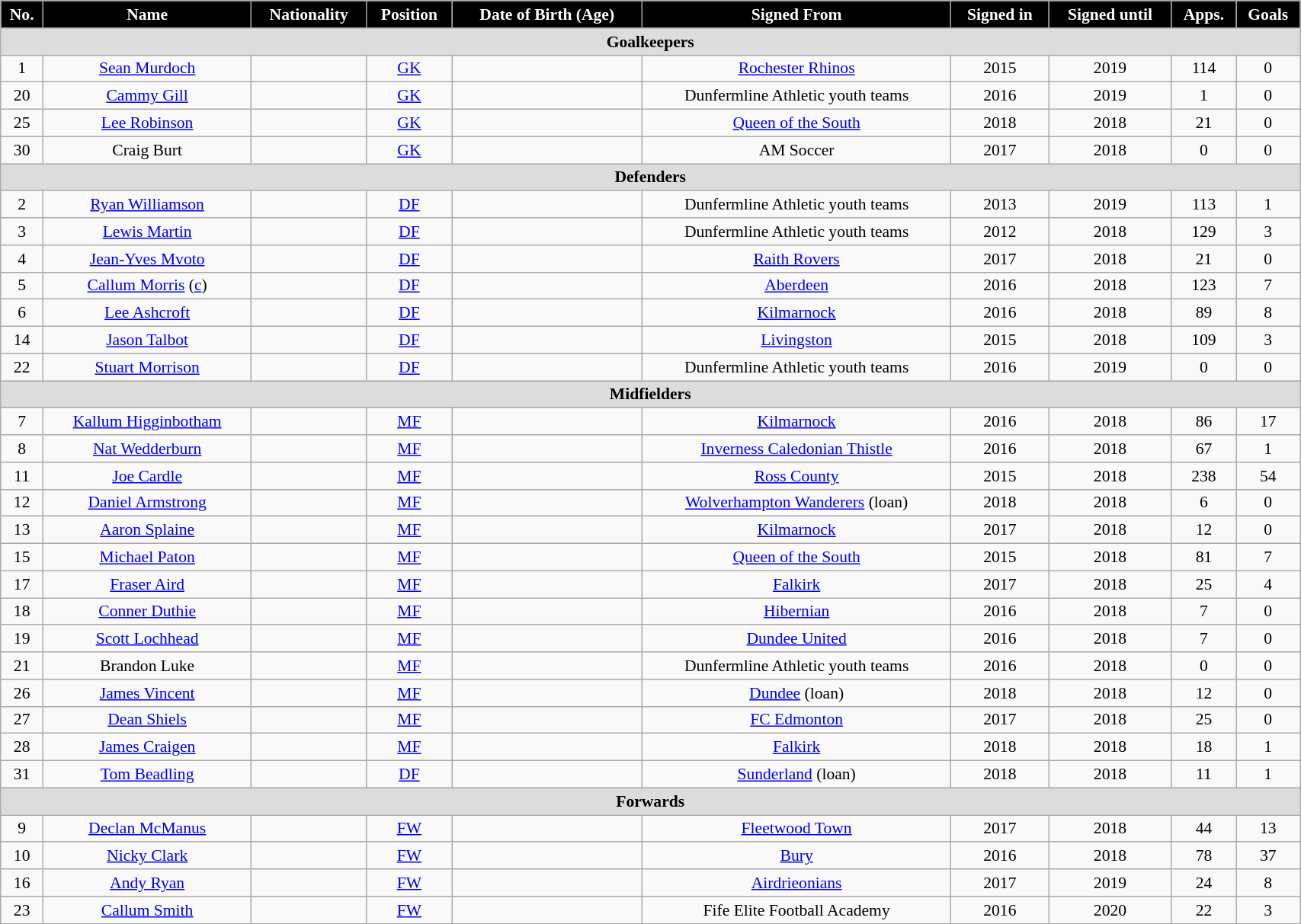<table class="wikitable"  style="text-align:center; font-size:90%; width:90%;">
<tr>
<th style="background:#000000; color:white; text-align:center;">No.</th>
<th style="background:#000000; color:white; text-align:center;">Name</th>
<th style="background:#000000; color:white; text-align:center;">Nationality</th>
<th style="background:#000000; color:white; text-align:center;">Position</th>
<th style="background:#000000; color:white; text-align:center;">Date of Birth (Age)</th>
<th style="background:#000000; color:white; text-align:center;">Signed From</th>
<th style="background:#000000; color:white; text-align:center;">Signed in</th>
<th style="background:#000000; color:white; text-align:center;">Signed until</th>
<th style="background:#000000; color:white; text-align:center;">Apps.</th>
<th style="background:#000000; color:white; text-align:center;">Goals</th>
</tr>
<tr>
<th colspan="10" style="background:#dcdcdc; text-align:center;">Goalkeepers</th>
</tr>
<tr>
<td>1</td>
<td><a href='#'>Sean Murdoch</a></td>
<td></td>
<td><a href='#'>GK</a></td>
<td></td>
<td> <a href='#'>Rochester Rhinos</a></td>
<td>2015</td>
<td>2019</td>
<td>114</td>
<td>0</td>
</tr>
<tr>
<td>20</td>
<td><a href='#'>Cammy Gill</a></td>
<td></td>
<td><a href='#'>GK</a></td>
<td></td>
<td>Dunfermline Athletic youth teams</td>
<td>2016</td>
<td>2019</td>
<td>1</td>
<td>0</td>
</tr>
<tr>
<td>25</td>
<td><a href='#'>Lee Robinson</a></td>
<td></td>
<td><a href='#'>GK</a></td>
<td></td>
<td><a href='#'>Queen of the South</a></td>
<td>2018</td>
<td>2018</td>
<td>21</td>
<td>0</td>
</tr>
<tr>
<td>30</td>
<td>Craig Burt</td>
<td></td>
<td><a href='#'>GK</a></td>
<td></td>
<td>AM Soccer</td>
<td>2017</td>
<td>2018</td>
<td>0</td>
<td>0</td>
</tr>
<tr>
<th colspan="10" style="background:#dcdcdc; text-align:center;">Defenders</th>
</tr>
<tr>
<td>2</td>
<td><a href='#'>Ryan Williamson</a></td>
<td></td>
<td><a href='#'>DF</a></td>
<td></td>
<td>Dunfermline Athletic youth teams</td>
<td>2013</td>
<td>2019</td>
<td>113</td>
<td>1</td>
</tr>
<tr>
<td>3</td>
<td><a href='#'>Lewis Martin</a></td>
<td></td>
<td><a href='#'>DF</a></td>
<td></td>
<td>Dunfermline Athletic youth teams</td>
<td>2012</td>
<td>2018</td>
<td>129</td>
<td>3</td>
</tr>
<tr>
<td>4</td>
<td><a href='#'>Jean-Yves Mvoto</a></td>
<td></td>
<td><a href='#'>DF</a></td>
<td></td>
<td><a href='#'>Raith Rovers</a></td>
<td>2017</td>
<td>2018</td>
<td>21</td>
<td>0</td>
</tr>
<tr>
<td>5</td>
<td><a href='#'>Callum Morris</a> (<a href='#'>c</a>)</td>
<td></td>
<td><a href='#'>DF</a></td>
<td></td>
<td><a href='#'>Aberdeen</a></td>
<td>2016</td>
<td>2018</td>
<td>123</td>
<td>7</td>
</tr>
<tr>
<td>6</td>
<td><a href='#'>Lee Ashcroft</a></td>
<td></td>
<td><a href='#'>DF</a></td>
<td></td>
<td><a href='#'>Kilmarnock</a></td>
<td>2016</td>
<td>2018</td>
<td>89</td>
<td>8</td>
</tr>
<tr>
<td>14</td>
<td><a href='#'>Jason Talbot</a></td>
<td></td>
<td><a href='#'>DF</a></td>
<td></td>
<td><a href='#'>Livingston</a></td>
<td>2015</td>
<td>2018</td>
<td>109</td>
<td>3</td>
</tr>
<tr>
<td>22</td>
<td><a href='#'>Stuart Morrison</a></td>
<td></td>
<td><a href='#'>DF</a></td>
<td></td>
<td>Dunfermline Athletic youth teams</td>
<td>2016</td>
<td>2019</td>
<td>0</td>
<td>0</td>
</tr>
<tr>
<th colspan="10" style="background:#dcdcdc; text-align:center;">Midfielders</th>
</tr>
<tr>
<td>7</td>
<td><a href='#'>Kallum Higginbotham</a></td>
<td></td>
<td><a href='#'>MF</a></td>
<td></td>
<td><a href='#'>Kilmarnock</a></td>
<td>2016</td>
<td>2018</td>
<td>86</td>
<td>17</td>
</tr>
<tr>
<td>8</td>
<td><a href='#'>Nat Wedderburn</a></td>
<td></td>
<td><a href='#'>MF</a></td>
<td></td>
<td><a href='#'>Inverness Caledonian Thistle</a></td>
<td>2016</td>
<td>2018</td>
<td>67</td>
<td>1</td>
</tr>
<tr>
<td>11</td>
<td><a href='#'>Joe Cardle</a></td>
<td></td>
<td><a href='#'>MF</a></td>
<td></td>
<td><a href='#'>Ross County</a></td>
<td>2015</td>
<td>2018</td>
<td>238</td>
<td>54</td>
</tr>
<tr>
<td>12</td>
<td><a href='#'>Daniel Armstrong</a></td>
<td></td>
<td><a href='#'>MF</a></td>
<td></td>
<td><a href='#'>Wolverhampton Wanderers</a> (loan)</td>
<td>2018</td>
<td>2018</td>
<td>6</td>
<td>0</td>
</tr>
<tr>
<td>13</td>
<td><a href='#'>Aaron Splaine</a></td>
<td></td>
<td><a href='#'>MF</a></td>
<td></td>
<td><a href='#'>Kilmarnock</a></td>
<td>2017</td>
<td>2018</td>
<td>12</td>
<td>0</td>
</tr>
<tr>
<td>15</td>
<td><a href='#'>Michael Paton</a></td>
<td></td>
<td><a href='#'>MF</a></td>
<td></td>
<td><a href='#'>Queen of the South</a></td>
<td>2015</td>
<td>2018</td>
<td>81</td>
<td>7</td>
</tr>
<tr>
<td>17</td>
<td><a href='#'>Fraser Aird</a></td>
<td></td>
<td><a href='#'>MF</a></td>
<td></td>
<td><a href='#'>Falkirk</a></td>
<td>2017</td>
<td>2018</td>
<td>25</td>
<td>4</td>
</tr>
<tr>
<td>18</td>
<td><a href='#'>Conner Duthie</a></td>
<td></td>
<td><a href='#'>MF</a></td>
<td></td>
<td><a href='#'>Hibernian</a></td>
<td>2016</td>
<td>2018</td>
<td>7</td>
<td>0</td>
</tr>
<tr>
<td>19</td>
<td><a href='#'>Scott Lochhead</a></td>
<td></td>
<td><a href='#'>MF</a></td>
<td></td>
<td><a href='#'>Dundee United</a></td>
<td>2016</td>
<td>2018</td>
<td>7</td>
<td>0</td>
</tr>
<tr>
<td>21</td>
<td>Brandon Luke</td>
<td></td>
<td><a href='#'>MF</a></td>
<td></td>
<td>Dunfermline Athletic youth teams</td>
<td>2016</td>
<td>2018</td>
<td>0</td>
<td>0</td>
</tr>
<tr>
<td>26</td>
<td><a href='#'>James Vincent</a></td>
<td></td>
<td><a href='#'>MF</a></td>
<td></td>
<td><a href='#'>Dundee</a> (loan)</td>
<td>2018</td>
<td>2018</td>
<td>12</td>
<td>0</td>
</tr>
<tr>
<td>27</td>
<td><a href='#'>Dean Shiels</a></td>
<td></td>
<td><a href='#'>MF</a></td>
<td></td>
<td> <a href='#'>FC Edmonton</a></td>
<td>2017</td>
<td>2018</td>
<td>25</td>
<td>0</td>
</tr>
<tr>
<td>28</td>
<td><a href='#'>James Craigen</a></td>
<td></td>
<td><a href='#'>MF</a></td>
<td></td>
<td><a href='#'>Falkirk</a></td>
<td>2018</td>
<td>2018</td>
<td>18</td>
<td>1</td>
</tr>
<tr>
<td>31</td>
<td><a href='#'>Tom Beadling</a></td>
<td></td>
<td><a href='#'>DF</a></td>
<td></td>
<td> <a href='#'>Sunderland</a> (loan)</td>
<td>2018</td>
<td>2018</td>
<td>11</td>
<td>1</td>
</tr>
<tr>
<th colspan="10" style="background:#dcdcdc; text-align:center;"><strong>Forwards</strong></th>
</tr>
<tr>
<td>9</td>
<td><a href='#'>Declan McManus</a></td>
<td></td>
<td><a href='#'>FW</a></td>
<td></td>
<td> <a href='#'>Fleetwood Town</a></td>
<td>2017</td>
<td>2018</td>
<td>44</td>
<td>13</td>
</tr>
<tr>
<td>10</td>
<td><a href='#'>Nicky Clark</a></td>
<td></td>
<td><a href='#'>FW</a></td>
<td></td>
<td> <a href='#'>Bury</a></td>
<td>2016</td>
<td>2018</td>
<td>78</td>
<td>37</td>
</tr>
<tr>
<td>16</td>
<td><a href='#'>Andy Ryan</a></td>
<td></td>
<td><a href='#'>FW</a></td>
<td></td>
<td><a href='#'>Airdrieonians</a></td>
<td>2017</td>
<td>2019</td>
<td>24</td>
<td>8</td>
</tr>
<tr>
<td>23</td>
<td><a href='#'>Callum Smith</a></td>
<td></td>
<td><a href='#'>FW</a></td>
<td></td>
<td>Fife Elite Football Academy</td>
<td>2016</td>
<td>2020</td>
<td>22</td>
<td>3</td>
</tr>
</table>
